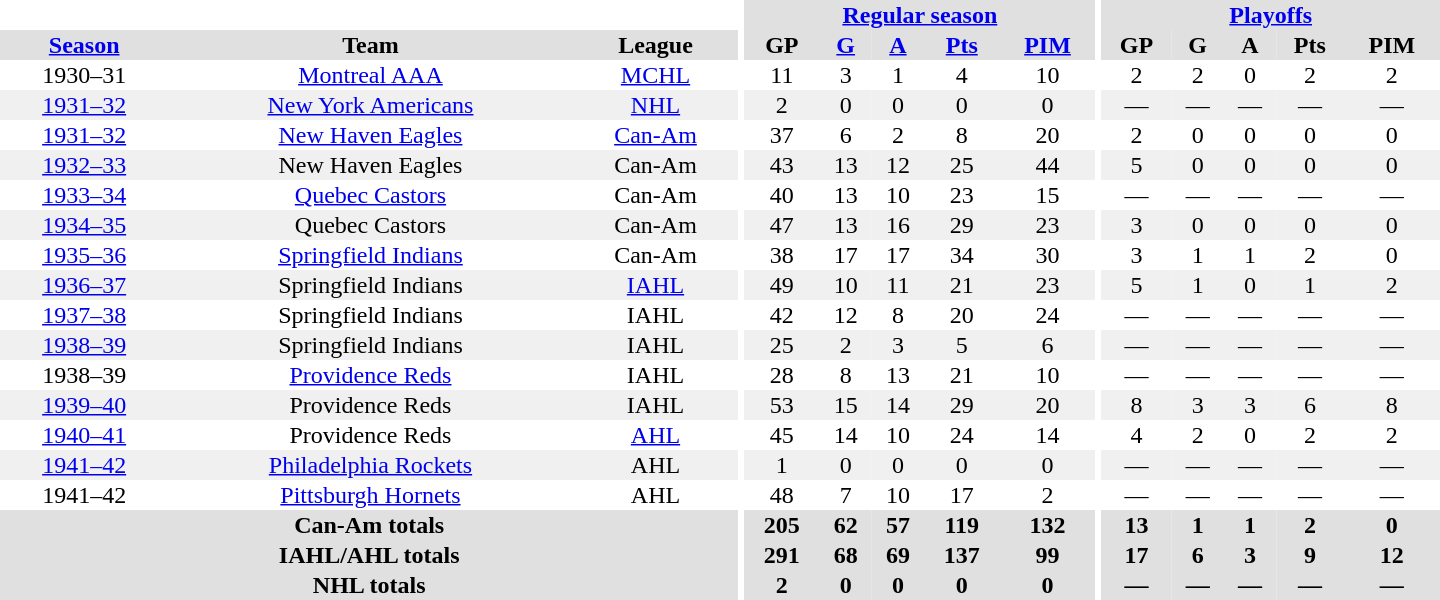<table border="0" cellpadding="1" cellspacing="0" style="text-align:center; width:60em">
<tr bgcolor="#e0e0e0">
<th colspan="3" bgcolor="#ffffff"></th>
<th rowspan="100" bgcolor="#ffffff"></th>
<th colspan="5"><a href='#'>Regular season</a></th>
<th rowspan="100" bgcolor="#ffffff"></th>
<th colspan="5"><a href='#'>Playoffs</a></th>
</tr>
<tr bgcolor="#e0e0e0">
<th><a href='#'>Season</a></th>
<th>Team</th>
<th>League</th>
<th>GP</th>
<th><a href='#'>G</a></th>
<th><a href='#'>A</a></th>
<th><a href='#'>Pts</a></th>
<th><a href='#'>PIM</a></th>
<th>GP</th>
<th>G</th>
<th>A</th>
<th>Pts</th>
<th>PIM</th>
</tr>
<tr>
<td>1930–31</td>
<td><a href='#'>Montreal AAA</a></td>
<td><a href='#'>MCHL</a></td>
<td>11</td>
<td>3</td>
<td>1</td>
<td>4</td>
<td>10</td>
<td>2</td>
<td>2</td>
<td>0</td>
<td>2</td>
<td>2</td>
</tr>
<tr bgcolor="#f0f0f0">
<td><a href='#'>1931–32</a></td>
<td><a href='#'>New York Americans</a></td>
<td><a href='#'>NHL</a></td>
<td>2</td>
<td>0</td>
<td>0</td>
<td>0</td>
<td>0</td>
<td>—</td>
<td>—</td>
<td>—</td>
<td>—</td>
<td>—</td>
</tr>
<tr>
<td><a href='#'>1931–32</a></td>
<td><a href='#'>New Haven Eagles</a></td>
<td><a href='#'>Can-Am</a></td>
<td>37</td>
<td>6</td>
<td>2</td>
<td>8</td>
<td>20</td>
<td>2</td>
<td>0</td>
<td>0</td>
<td>0</td>
<td>0</td>
</tr>
<tr bgcolor="#f0f0f0">
<td><a href='#'>1932–33</a></td>
<td>New Haven Eagles</td>
<td>Can-Am</td>
<td>43</td>
<td>13</td>
<td>12</td>
<td>25</td>
<td>44</td>
<td>5</td>
<td>0</td>
<td>0</td>
<td>0</td>
<td>0</td>
</tr>
<tr>
<td><a href='#'>1933–34</a></td>
<td><a href='#'>Quebec Castors</a></td>
<td>Can-Am</td>
<td>40</td>
<td>13</td>
<td>10</td>
<td>23</td>
<td>15</td>
<td>—</td>
<td>—</td>
<td>—</td>
<td>—</td>
<td>—</td>
</tr>
<tr bgcolor="#f0f0f0">
<td><a href='#'>1934–35</a></td>
<td>Quebec Castors</td>
<td>Can-Am</td>
<td>47</td>
<td>13</td>
<td>16</td>
<td>29</td>
<td>23</td>
<td>3</td>
<td>0</td>
<td>0</td>
<td>0</td>
<td>0</td>
</tr>
<tr>
<td><a href='#'>1935–36</a></td>
<td><a href='#'>Springfield Indians</a></td>
<td>Can-Am</td>
<td>38</td>
<td>17</td>
<td>17</td>
<td>34</td>
<td>30</td>
<td>3</td>
<td>1</td>
<td>1</td>
<td>2</td>
<td>0</td>
</tr>
<tr bgcolor="#f0f0f0">
<td><a href='#'>1936–37</a></td>
<td>Springfield Indians</td>
<td><a href='#'>IAHL</a></td>
<td>49</td>
<td>10</td>
<td>11</td>
<td>21</td>
<td>23</td>
<td>5</td>
<td>1</td>
<td>0</td>
<td>1</td>
<td>2</td>
</tr>
<tr>
<td><a href='#'>1937–38</a></td>
<td>Springfield Indians</td>
<td>IAHL</td>
<td>42</td>
<td>12</td>
<td>8</td>
<td>20</td>
<td>24</td>
<td>—</td>
<td>—</td>
<td>—</td>
<td>—</td>
<td>—</td>
</tr>
<tr bgcolor="#f0f0f0">
<td><a href='#'>1938–39</a></td>
<td>Springfield Indians</td>
<td>IAHL</td>
<td>25</td>
<td>2</td>
<td>3</td>
<td>5</td>
<td>6</td>
<td>—</td>
<td>—</td>
<td>—</td>
<td>—</td>
<td>—</td>
</tr>
<tr>
<td>1938–39</td>
<td><a href='#'>Providence Reds</a></td>
<td>IAHL</td>
<td>28</td>
<td>8</td>
<td>13</td>
<td>21</td>
<td>10</td>
<td>—</td>
<td>—</td>
<td>—</td>
<td>—</td>
<td>—</td>
</tr>
<tr bgcolor="#f0f0f0">
<td><a href='#'>1939–40</a></td>
<td>Providence Reds</td>
<td>IAHL</td>
<td>53</td>
<td>15</td>
<td>14</td>
<td>29</td>
<td>20</td>
<td>8</td>
<td>3</td>
<td>3</td>
<td>6</td>
<td>8</td>
</tr>
<tr>
<td><a href='#'>1940–41</a></td>
<td>Providence Reds</td>
<td><a href='#'>AHL</a></td>
<td>45</td>
<td>14</td>
<td>10</td>
<td>24</td>
<td>14</td>
<td>4</td>
<td>2</td>
<td>0</td>
<td>2</td>
<td>2</td>
</tr>
<tr bgcolor="#f0f0f0">
<td><a href='#'>1941–42</a></td>
<td><a href='#'>Philadelphia Rockets</a></td>
<td>AHL</td>
<td>1</td>
<td>0</td>
<td>0</td>
<td>0</td>
<td>0</td>
<td>—</td>
<td>—</td>
<td>—</td>
<td>—</td>
<td>—</td>
</tr>
<tr>
<td>1941–42</td>
<td><a href='#'>Pittsburgh Hornets</a></td>
<td>AHL</td>
<td>48</td>
<td>7</td>
<td>10</td>
<td>17</td>
<td>2</td>
<td>—</td>
<td>—</td>
<td>—</td>
<td>—</td>
<td>—</td>
</tr>
<tr bgcolor="#e0e0e0">
<th colspan="3">Can-Am totals</th>
<th>205</th>
<th>62</th>
<th>57</th>
<th>119</th>
<th>132</th>
<th>13</th>
<th>1</th>
<th>1</th>
<th>2</th>
<th>0</th>
</tr>
<tr bgcolor="#e0e0e0">
<th colspan="3">IAHL/AHL totals</th>
<th>291</th>
<th>68</th>
<th>69</th>
<th>137</th>
<th>99</th>
<th>17</th>
<th>6</th>
<th>3</th>
<th>9</th>
<th>12</th>
</tr>
<tr bgcolor="#e0e0e0">
<th colspan="3">NHL totals</th>
<th>2</th>
<th>0</th>
<th>0</th>
<th>0</th>
<th>0</th>
<th>—</th>
<th>—</th>
<th>—</th>
<th>—</th>
<th>—</th>
</tr>
</table>
